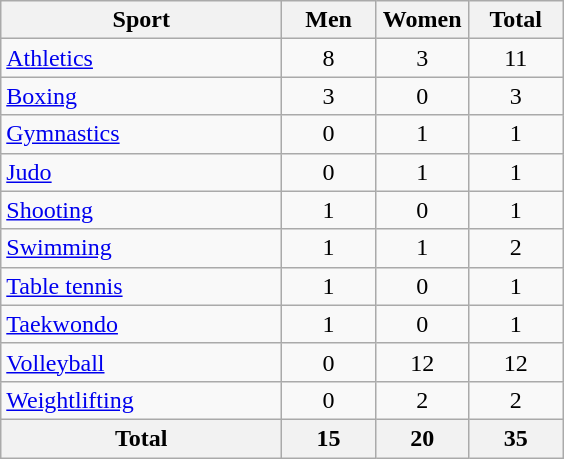<table class="wikitable sortable" style="text-align:center;">
<tr>
<th width=180>Sport</th>
<th width=55>Men</th>
<th width=55>Women</th>
<th width=55>Total</th>
</tr>
<tr>
<td align=left><a href='#'>Athletics</a></td>
<td>8</td>
<td>3</td>
<td>11</td>
</tr>
<tr>
<td align=left><a href='#'>Boxing</a></td>
<td>3</td>
<td>0</td>
<td>3</td>
</tr>
<tr>
<td align=left><a href='#'>Gymnastics</a></td>
<td>0</td>
<td>1</td>
<td>1</td>
</tr>
<tr>
<td align=left><a href='#'>Judo</a></td>
<td>0</td>
<td>1</td>
<td>1</td>
</tr>
<tr>
<td align=left><a href='#'>Shooting</a></td>
<td>1</td>
<td>0</td>
<td>1</td>
</tr>
<tr>
<td align=left><a href='#'>Swimming</a></td>
<td>1</td>
<td>1</td>
<td>2</td>
</tr>
<tr>
<td align=left><a href='#'>Table tennis</a></td>
<td>1</td>
<td>0</td>
<td>1</td>
</tr>
<tr>
<td align=left><a href='#'>Taekwondo</a></td>
<td>1</td>
<td>0</td>
<td>1</td>
</tr>
<tr>
<td align=left><a href='#'>Volleyball</a></td>
<td>0</td>
<td>12</td>
<td>12</td>
</tr>
<tr>
<td align=left><a href='#'>Weightlifting</a></td>
<td>0</td>
<td>2</td>
<td>2</td>
</tr>
<tr class="sortbottom">
<th>Total</th>
<th>15</th>
<th>20</th>
<th>35</th>
</tr>
</table>
